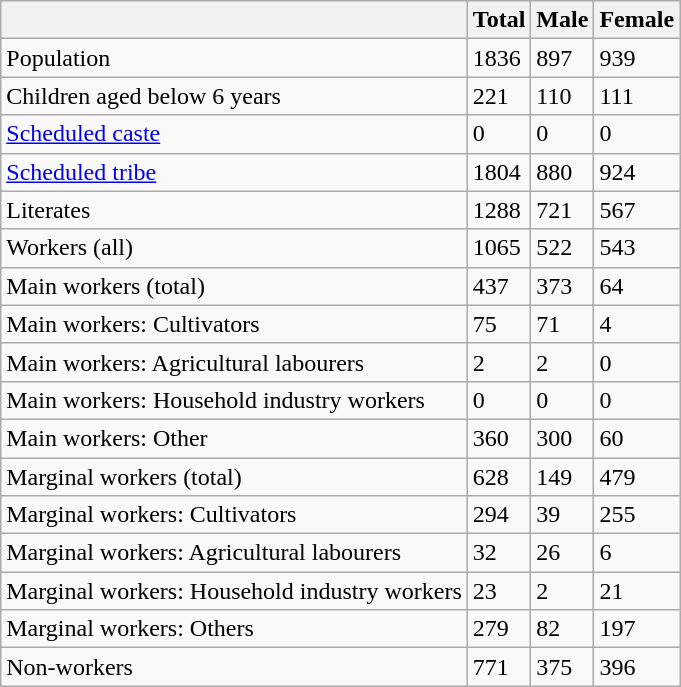<table class="wikitable sortable">
<tr>
<th></th>
<th>Total</th>
<th>Male</th>
<th>Female</th>
</tr>
<tr>
<td>Population</td>
<td>1836</td>
<td>897</td>
<td>939</td>
</tr>
<tr>
<td>Children aged below 6 years</td>
<td>221</td>
<td>110</td>
<td>111</td>
</tr>
<tr>
<td><a href='#'>Scheduled caste</a></td>
<td>0</td>
<td>0</td>
<td>0</td>
</tr>
<tr>
<td><a href='#'>Scheduled tribe</a></td>
<td>1804</td>
<td>880</td>
<td>924</td>
</tr>
<tr>
<td>Literates</td>
<td>1288</td>
<td>721</td>
<td>567</td>
</tr>
<tr>
<td>Workers (all)</td>
<td>1065</td>
<td>522</td>
<td>543</td>
</tr>
<tr>
<td>Main workers (total)</td>
<td>437</td>
<td>373</td>
<td>64</td>
</tr>
<tr>
<td>Main workers: Cultivators</td>
<td>75</td>
<td>71</td>
<td>4</td>
</tr>
<tr>
<td>Main workers: Agricultural labourers</td>
<td>2</td>
<td>2</td>
<td>0</td>
</tr>
<tr>
<td>Main workers: Household industry workers</td>
<td>0</td>
<td>0</td>
<td>0</td>
</tr>
<tr>
<td>Main workers: Other</td>
<td>360</td>
<td>300</td>
<td>60</td>
</tr>
<tr>
<td>Marginal workers (total)</td>
<td>628</td>
<td>149</td>
<td>479</td>
</tr>
<tr>
<td>Marginal workers: Cultivators</td>
<td>294</td>
<td>39</td>
<td>255</td>
</tr>
<tr>
<td>Marginal workers: Agricultural labourers</td>
<td>32</td>
<td>26</td>
<td>6</td>
</tr>
<tr>
<td>Marginal workers: Household industry workers</td>
<td>23</td>
<td>2</td>
<td>21</td>
</tr>
<tr>
<td>Marginal workers: Others</td>
<td>279</td>
<td>82</td>
<td>197</td>
</tr>
<tr>
<td>Non-workers</td>
<td>771</td>
<td>375</td>
<td>396</td>
</tr>
</table>
